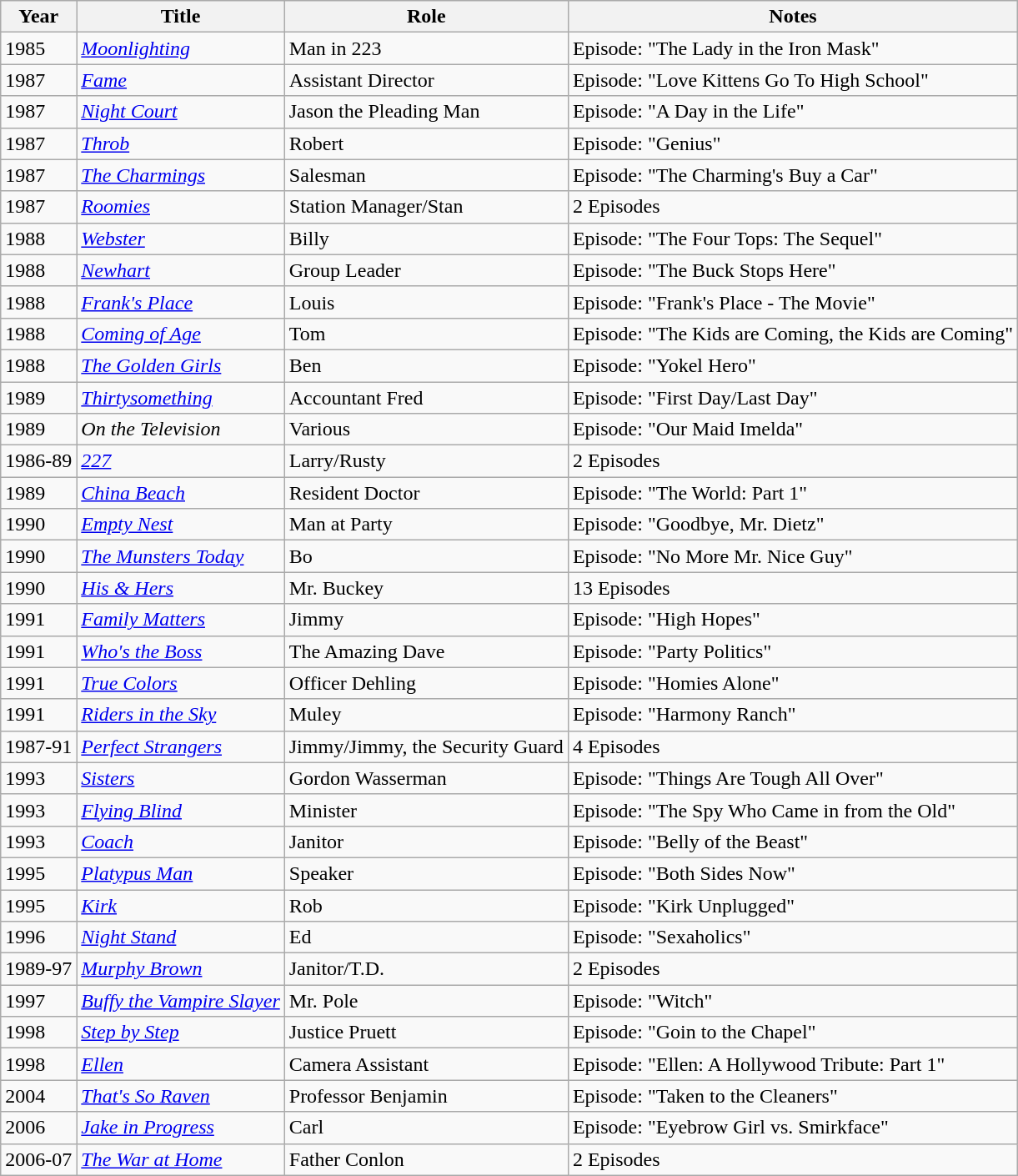<table Class= wikitable sortable>
<tr>
<th>Year</th>
<th>Title</th>
<th>Role</th>
<th>Notes</th>
</tr>
<tr>
<td>1985</td>
<td><em><a href='#'>Moonlighting</a></em></td>
<td>Man in 223</td>
<td>Episode: "The Lady in the Iron Mask"</td>
</tr>
<tr>
<td>1987</td>
<td><em><a href='#'>Fame</a></em></td>
<td>Assistant Director</td>
<td>Episode: "Love Kittens Go To High School"</td>
</tr>
<tr>
<td>1987</td>
<td><em><a href='#'>Night Court</a></em></td>
<td>Jason the Pleading Man</td>
<td>Episode: "A Day in the Life"</td>
</tr>
<tr>
<td>1987</td>
<td><em><a href='#'>Throb</a></em></td>
<td>Robert</td>
<td>Episode: "Genius"</td>
</tr>
<tr>
<td>1987</td>
<td><em><a href='#'>The Charmings</a></em></td>
<td>Salesman</td>
<td>Episode: "The Charming's Buy a Car"</td>
</tr>
<tr>
<td>1987</td>
<td><em><a href='#'>Roomies</a></em></td>
<td>Station Manager/Stan</td>
<td>2 Episodes</td>
</tr>
<tr>
<td>1988</td>
<td><em><a href='#'>Webster</a></em></td>
<td>Billy</td>
<td>Episode: "The Four Tops: The Sequel"</td>
</tr>
<tr>
<td>1988</td>
<td><em><a href='#'>Newhart</a></em></td>
<td>Group Leader</td>
<td>Episode: "The Buck Stops Here"</td>
</tr>
<tr>
<td>1988</td>
<td><em><a href='#'>Frank's Place</a></em></td>
<td>Louis</td>
<td>Episode: "Frank's Place - The Movie"</td>
</tr>
<tr>
<td>1988</td>
<td><em><a href='#'>Coming of Age</a></em></td>
<td>Tom</td>
<td>Episode: "The Kids are Coming, the Kids are Coming"</td>
</tr>
<tr>
<td>1988</td>
<td><em><a href='#'>The Golden Girls</a></em></td>
<td>Ben</td>
<td>Episode: "Yokel Hero"</td>
</tr>
<tr>
<td>1989</td>
<td><em><a href='#'>Thirtysomething</a></em></td>
<td>Accountant Fred</td>
<td>Episode: "First Day/Last Day"</td>
</tr>
<tr>
<td>1989</td>
<td><em>On the Television</em></td>
<td>Various</td>
<td>Episode: "Our Maid Imelda"</td>
</tr>
<tr>
<td>1986-89</td>
<td><em><a href='#'>227</a></em></td>
<td>Larry/Rusty</td>
<td>2 Episodes</td>
</tr>
<tr>
<td>1989</td>
<td><em><a href='#'>China Beach</a></em></td>
<td>Resident Doctor</td>
<td>Episode: "The World: Part 1"</td>
</tr>
<tr>
<td>1990</td>
<td><em><a href='#'>Empty Nest</a></em></td>
<td>Man at Party</td>
<td>Episode: "Goodbye, Mr. Dietz"</td>
</tr>
<tr>
<td>1990</td>
<td><em><a href='#'>The Munsters Today</a></em></td>
<td>Bo</td>
<td>Episode: "No More Mr. Nice Guy"</td>
</tr>
<tr>
<td>1990</td>
<td><em><a href='#'>His & Hers</a></em></td>
<td>Mr. Buckey</td>
<td>13 Episodes</td>
</tr>
<tr>
<td>1991</td>
<td><em><a href='#'>Family Matters</a></em></td>
<td>Jimmy</td>
<td>Episode: "High Hopes"</td>
</tr>
<tr>
<td>1991</td>
<td><em><a href='#'>Who's the Boss</a></em></td>
<td>The Amazing Dave</td>
<td>Episode: "Party Politics"</td>
</tr>
<tr>
<td>1991</td>
<td><em><a href='#'>True Colors</a></em></td>
<td>Officer Dehling</td>
<td>Episode: "Homies Alone"</td>
</tr>
<tr>
<td>1991</td>
<td><em><a href='#'>Riders in the Sky</a></em></td>
<td>Muley</td>
<td>Episode: "Harmony Ranch"</td>
</tr>
<tr>
<td>1987-91</td>
<td><em><a href='#'>Perfect Strangers</a></em></td>
<td>Jimmy/Jimmy, the Security Guard</td>
<td>4 Episodes</td>
</tr>
<tr>
<td>1993</td>
<td><em><a href='#'>Sisters</a></em></td>
<td>Gordon Wasserman</td>
<td>Episode: "Things Are Tough All Over"</td>
</tr>
<tr>
<td>1993</td>
<td><em><a href='#'>Flying Blind</a></em></td>
<td>Minister</td>
<td>Episode: "The Spy Who Came in from the Old"</td>
</tr>
<tr>
<td>1993</td>
<td><em><a href='#'>Coach</a></em></td>
<td>Janitor</td>
<td>Episode: "Belly of the Beast"</td>
</tr>
<tr>
<td>1995</td>
<td><em><a href='#'>Platypus Man</a></em></td>
<td>Speaker</td>
<td>Episode: "Both Sides Now"</td>
</tr>
<tr>
<td>1995</td>
<td><em><a href='#'>Kirk</a></em></td>
<td>Rob</td>
<td>Episode: "Kirk Unplugged"</td>
</tr>
<tr>
<td>1996</td>
<td><em><a href='#'>Night Stand</a></em></td>
<td>Ed</td>
<td>Episode: "Sexaholics"</td>
</tr>
<tr>
<td>1989-97</td>
<td><em><a href='#'>Murphy Brown</a></em></td>
<td>Janitor/T.D.</td>
<td>2 Episodes</td>
</tr>
<tr>
<td>1997</td>
<td><em><a href='#'>Buffy the Vampire Slayer</a></em></td>
<td>Mr. Pole</td>
<td>Episode: "Witch"</td>
</tr>
<tr>
<td>1998</td>
<td><em><a href='#'>Step by Step</a></em></td>
<td>Justice Pruett</td>
<td>Episode: "Goin to the Chapel"</td>
</tr>
<tr>
<td>1998</td>
<td><em><a href='#'>Ellen</a></em></td>
<td>Camera Assistant</td>
<td>Episode: "Ellen: A Hollywood Tribute: Part 1"</td>
</tr>
<tr>
<td>2004</td>
<td><em><a href='#'>That's So Raven</a></em></td>
<td>Professor Benjamin</td>
<td>Episode: "Taken to the Cleaners"</td>
</tr>
<tr>
<td>2006</td>
<td><em><a href='#'>Jake in Progress</a></em></td>
<td>Carl</td>
<td>Episode: "Eyebrow Girl vs. Smirkface"</td>
</tr>
<tr>
<td>2006-07</td>
<td><em><a href='#'>The War at Home</a></em></td>
<td>Father Conlon</td>
<td>2 Episodes</td>
</tr>
</table>
